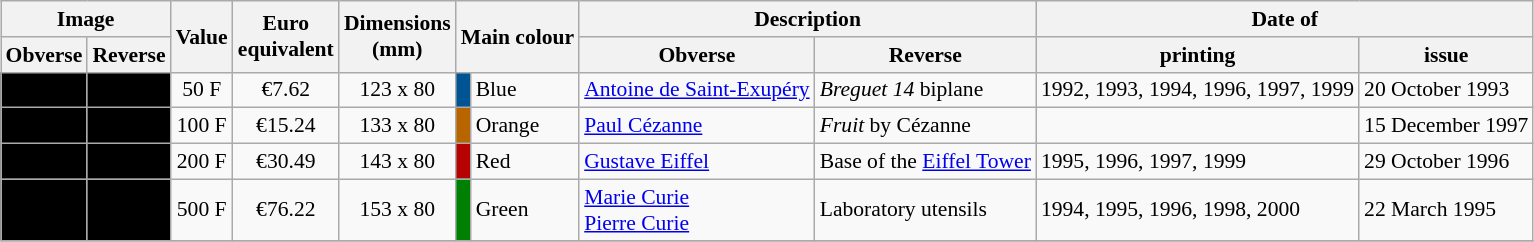<table class="wikitable" style="margin:auto; font-size:90%; border-width:1px;">
<tr>
<th colspan=2>Image</th>
<th rowspan=2>Value</th>
<th rowspan=2>Euro<br>equivalent</th>
<th rowspan=2>Dimensions<br>(mm)</th>
<th rowspan=2 colspan=2>Main colour</th>
<th colspan=2>Description</th>
<th colspan=2>Date of</th>
</tr>
<tr>
<th>Obverse</th>
<th>Reverse</th>
<th>Obverse</th>
<th>Reverse</th>
<th>printing</th>
<th>issue</th>
</tr>
<tr>
<td style="background:#000; text-align:center;"></td>
<td style="background:#000; text-align:center;"></td>
<td align="center">50 F</td>
<td align="center">€7.62</td>
<td align="center">123 x 80</td>
<td style="background:#015494;"></td>
<td>Blue</td>
<td><a href='#'>Antoine de Saint-Exupéry</a></td>
<td><em>Breguet 14</em> biplane</td>
<td>1992, 1993, 1994, 1996, 1997, 1999</td>
<td>20 October 1993</td>
</tr>
<tr>
<td style="background:#000; text-align:center;"></td>
<td style="background:#000; text-align:center;"></td>
<td align="center">100 F</td>
<td align="center">€15.24</td>
<td align="center">133 x 80</td>
<td style="background:#b86500;"></td>
<td>Orange</td>
<td><a href='#'>Paul Cézanne</a></td>
<td><em>Fruit</em> by Cézanne</td>
<td></td>
<td>15 December 1997</td>
</tr>
<tr>
<td style="background:#000; text-align:center;"></td>
<td style="background:#000; text-align:center;"></td>
<td align="center">200 F</td>
<td align="center">€30.49</td>
<td align="center">143 x 80</td>
<td style="background:#b50202;"></td>
<td>Red</td>
<td><a href='#'>Gustave Eiffel</a></td>
<td>Base of the <a href='#'>Eiffel Tower</a></td>
<td>1995, 1996, 1997, 1999</td>
<td>29 October 1996</td>
</tr>
<tr>
<td style="background:#000; text-align:center;"></td>
<td style="background:#000; text-align:center;"></td>
<td align="center">500 F</td>
<td align="center">€76.22</td>
<td align="center">153 x 80</td>
<td style="background:#008000;"></td>
<td>Green</td>
<td><a href='#'>Marie Curie</a><br><a href='#'>Pierre Curie</a></td>
<td>Laboratory utensils</td>
<td>1994, 1995, 1996, 1998, 2000</td>
<td>22 March 1995</td>
</tr>
<tr>
</tr>
</table>
